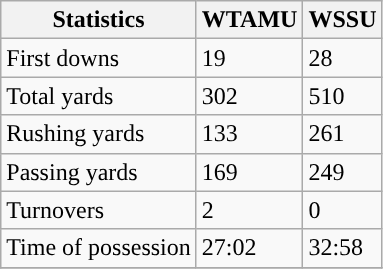<table class="wikitable">
<tr>
<th>Statistics</th>
<th>WTAMU</th>
<th>WSSU</th>
</tr>
<tr>
<td>First downs</td>
<td>19</td>
<td>28</td>
</tr>
<tr>
<td>Total yards</td>
<td>302</td>
<td>510</td>
</tr>
<tr>
<td>Rushing yards</td>
<td>133</td>
<td>261</td>
</tr>
<tr>
<td>Passing yards</td>
<td>169</td>
<td>249</td>
</tr>
<tr>
<td>Turnovers</td>
<td>2</td>
<td>0</td>
</tr>
<tr>
<td>Time of possession</td>
<td>27:02</td>
<td>32:58</td>
</tr>
<tr>
</tr>
</table>
